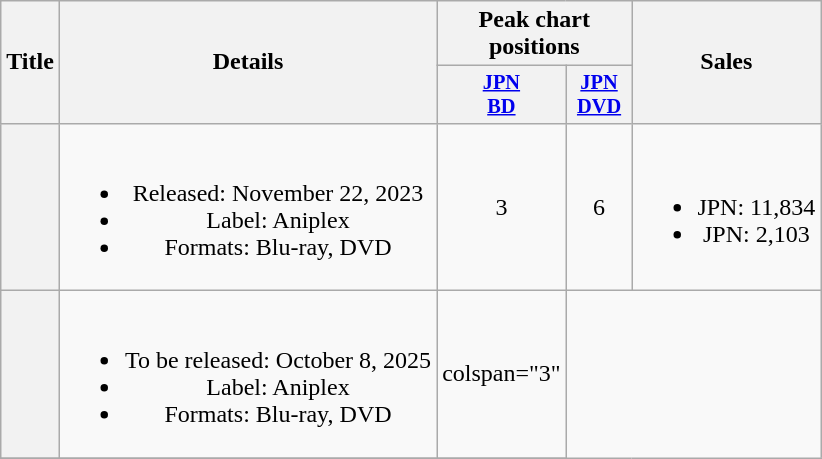<table class="wikitable plainrowheaders" style="text-align:center;">
<tr>
<th scope="col" rowspan="2">Title</th>
<th scope="col" rowspan="2">Details</th>
<th scope="col" colspan="2">Peak chart positions</th>
<th scope="col" rowspan="2">Sales</th>
</tr>
<tr>
<th scope="col" style="width:2.75em;font-size:85%;"><a href='#'>JPN<br>BD</a><br></th>
<th scope="col" style="width:2.75em;font-size:85%;"><a href='#'>JPN<br>DVD</a><br></th>
</tr>
<tr>
<th scope="row"></th>
<td><br><ul><li>Released: November 22, 2023</li><li>Label: Aniplex</li><li>Formats: Blu-ray, DVD</li></ul></td>
<td>3</td>
<td>6</td>
<td><br><ul><li>JPN: 11,834 </li><li>JPN: 2,103 </li></ul></td>
</tr>
<tr>
<th scope="row"></th>
<td><br><ul><li>To be released: October 8, 2025</li><li>Label: Aniplex</li><li>Formats: Blu-ray, DVD</li></ul></td>
<td>colspan="3" </td>
</tr>
<tr>
</tr>
</table>
